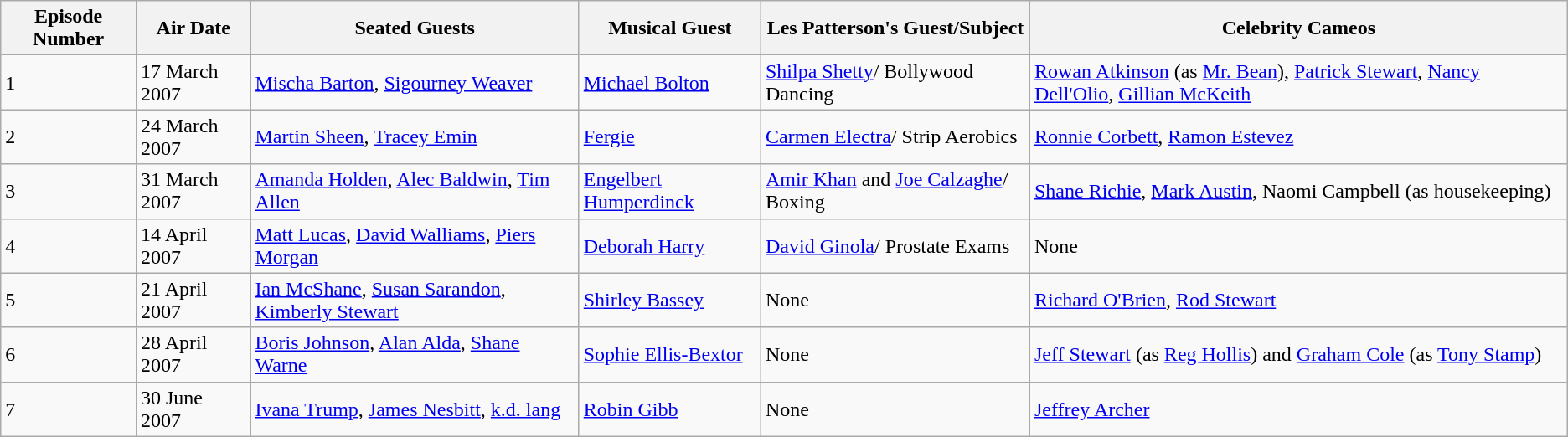<table class="wikitable">
<tr>
<th>Episode Number</th>
<th>Air Date</th>
<th>Seated Guests</th>
<th>Musical Guest</th>
<th>Les Patterson's Guest/Subject</th>
<th>Celebrity Cameos</th>
</tr>
<tr>
<td>1</td>
<td>17 March 2007</td>
<td><a href='#'>Mischa Barton</a>, <a href='#'>Sigourney Weaver</a></td>
<td><a href='#'>Michael Bolton</a></td>
<td><a href='#'>Shilpa Shetty</a>/ Bollywood Dancing</td>
<td><a href='#'>Rowan Atkinson</a> (as <a href='#'>Mr. Bean</a>), <a href='#'>Patrick Stewart</a>, <a href='#'>Nancy Dell'Olio</a>, <a href='#'>Gillian McKeith</a></td>
</tr>
<tr>
<td>2</td>
<td>24 March 2007</td>
<td><a href='#'>Martin Sheen</a>, <a href='#'>Tracey Emin</a></td>
<td><a href='#'>Fergie</a></td>
<td><a href='#'>Carmen Electra</a>/ Strip Aerobics</td>
<td><a href='#'>Ronnie Corbett</a>, <a href='#'>Ramon Estevez</a></td>
</tr>
<tr>
<td>3</td>
<td>31 March 2007</td>
<td><a href='#'>Amanda Holden</a>, <a href='#'>Alec Baldwin</a>, <a href='#'>Tim Allen</a></td>
<td><a href='#'>Engelbert Humperdinck</a></td>
<td><a href='#'>Amir Khan</a> and <a href='#'>Joe Calzaghe</a>/ Boxing</td>
<td><a href='#'>Shane Richie</a>, <a href='#'>Mark Austin</a>, Naomi Campbell (as housekeeping)</td>
</tr>
<tr>
<td>4</td>
<td>14 April 2007</td>
<td><a href='#'>Matt Lucas</a>, <a href='#'>David Walliams</a>, <a href='#'>Piers Morgan</a></td>
<td><a href='#'>Deborah Harry</a></td>
<td><a href='#'>David Ginola</a>/ Prostate Exams</td>
<td>None</td>
</tr>
<tr>
<td>5</td>
<td>21 April 2007</td>
<td><a href='#'>Ian McShane</a>, <a href='#'>Susan Sarandon</a>, <a href='#'>Kimberly Stewart</a></td>
<td><a href='#'>Shirley Bassey</a></td>
<td>None</td>
<td><a href='#'>Richard O'Brien</a>, <a href='#'>Rod Stewart</a></td>
</tr>
<tr>
<td>6</td>
<td>28 April 2007</td>
<td><a href='#'>Boris Johnson</a>, <a href='#'>Alan Alda</a>, <a href='#'>Shane Warne</a></td>
<td><a href='#'>Sophie Ellis-Bextor</a></td>
<td>None</td>
<td><a href='#'>Jeff Stewart</a> (as <a href='#'>Reg Hollis</a>) and <a href='#'>Graham Cole</a> (as <a href='#'>Tony Stamp</a>)</td>
</tr>
<tr>
<td>7</td>
<td>30 June 2007</td>
<td><a href='#'>Ivana Trump</a>, <a href='#'>James Nesbitt</a>, <a href='#'>k.d. lang</a></td>
<td><a href='#'>Robin Gibb</a></td>
<td>None</td>
<td><a href='#'>Jeffrey Archer</a></td>
</tr>
</table>
